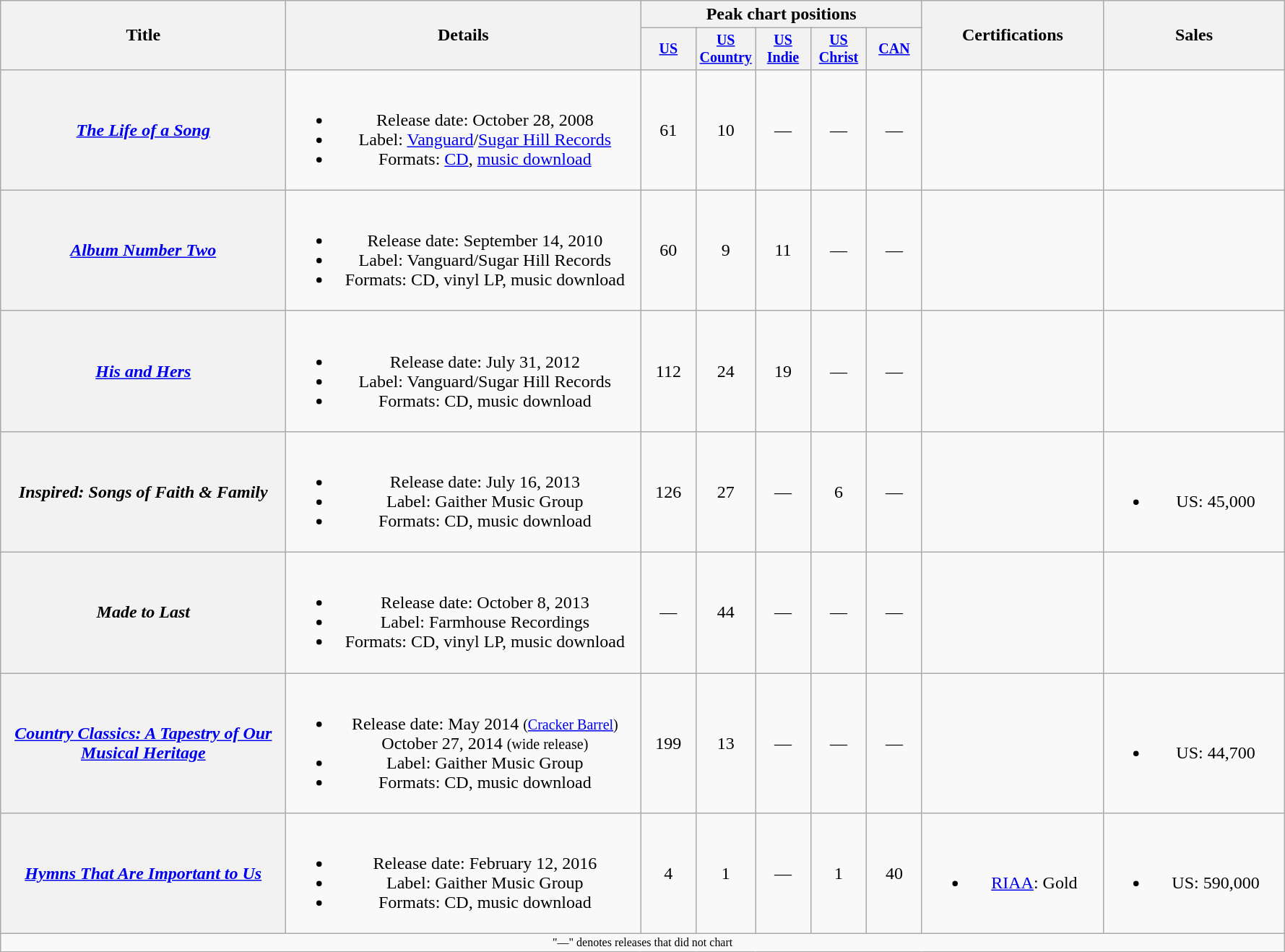<table class="wikitable plainrowheaders" style="text-align:center;">
<tr>
<th rowspan="2" style="width:16em;">Title</th>
<th rowspan="2" style="width:20em;">Details</th>
<th colspan="5">Peak chart positions</th>
<th rowspan="2" style="width:10em;">Certifications</th>
<th rowspan="2" style="width:10em;">Sales</th>
</tr>
<tr style="font-size:smaller;">
<th style="width:45px;"><a href='#'>US</a><br></th>
<th style="width:45px;"><a href='#'>US Country</a><br></th>
<th style="width:45px;"><a href='#'>US<br>Indie</a><br></th>
<th style="width:45px;"><a href='#'>US<br>Christ</a><br></th>
<th style="width:45px;"><a href='#'>CAN</a><br></th>
</tr>
<tr>
<th scope="row"><em><a href='#'>The Life of a Song</a></em></th>
<td><br><ul><li>Release date: October 28, 2008</li><li>Label: <a href='#'>Vanguard</a>/<a href='#'>Sugar Hill Records</a></li><li>Formats: <a href='#'>CD</a>, <a href='#'>music download</a></li></ul></td>
<td>61</td>
<td>10</td>
<td>—</td>
<td>—</td>
<td>—</td>
<td></td>
<td></td>
</tr>
<tr>
<th scope="row"><em><a href='#'>Album Number Two</a></em></th>
<td><br><ul><li>Release date: September 14, 2010</li><li>Label: Vanguard/Sugar Hill Records</li><li>Formats: CD, vinyl LP, music download</li></ul></td>
<td>60</td>
<td>9</td>
<td>11</td>
<td>—</td>
<td>—</td>
<td></td>
<td></td>
</tr>
<tr>
<th scope="row"><em><a href='#'>His and Hers</a></em></th>
<td><br><ul><li>Release date: July 31, 2012</li><li>Label: Vanguard/Sugar Hill Records</li><li>Formats: CD, music download</li></ul></td>
<td>112</td>
<td>24</td>
<td>19</td>
<td>—</td>
<td>—</td>
<td></td>
<td></td>
</tr>
<tr>
<th scope="row"><em>Inspired: Songs of Faith & Family</em></th>
<td><br><ul><li>Release date: July 16, 2013</li><li>Label: Gaither Music Group</li><li>Formats: CD, music download</li></ul></td>
<td>126</td>
<td>27</td>
<td>—</td>
<td>6</td>
<td>—</td>
<td></td>
<td><br><ul><li>US: 45,000</li></ul></td>
</tr>
<tr>
<th scope="row"><em>Made to Last</em></th>
<td><br><ul><li>Release date: October 8, 2013</li><li>Label: Farmhouse Recordings</li><li>Formats: CD, vinyl LP, music download</li></ul></td>
<td>—</td>
<td>44</td>
<td>—</td>
<td>—</td>
<td>—</td>
<td></td>
<td></td>
</tr>
<tr>
<th scope="row"><em><a href='#'>Country Classics: A Tapestry of Our Musical Heritage</a></em></th>
<td><br><ul><li>Release date: May 2014 <small>(<a href='#'>Cracker Barrel</a>)</small><br>October 27, 2014 <small>(wide release)</small></li><li>Label: Gaither Music Group</li><li>Formats: CD, music download</li></ul></td>
<td>199</td>
<td>13</td>
<td>—</td>
<td>—</td>
<td>—</td>
<td></td>
<td><br><ul><li>US: 44,700</li></ul></td>
</tr>
<tr>
<th scope="row"><em><a href='#'>Hymns That Are Important to Us</a></em></th>
<td><br><ul><li>Release date: February 12, 2016</li><li>Label: Gaither Music Group</li><li>Formats: CD, music download</li></ul></td>
<td>4</td>
<td>1</td>
<td>—</td>
<td>1</td>
<td>40</td>
<td><br><ul><li><a href='#'>RIAA</a>: Gold</li></ul></td>
<td><br><ul><li>US: 590,000</li></ul></td>
</tr>
<tr>
<td colspan="10" style="font-size:8pt">"—" denotes releases that did not chart</td>
</tr>
</table>
